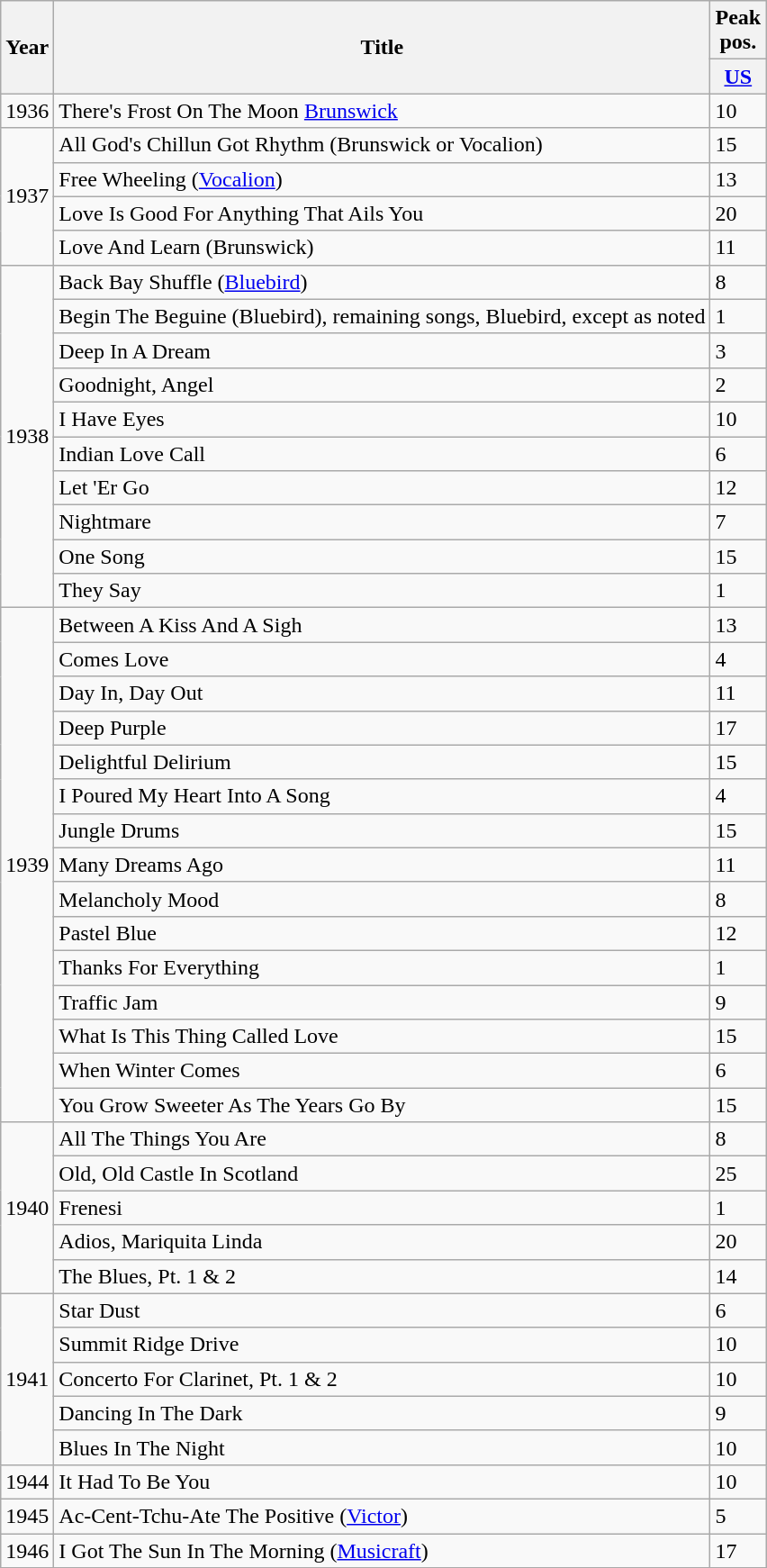<table class="wikitable sortable">
<tr>
<th rowspan="2">Year</th>
<th rowspan="2">Title</th>
<th>Peak<br>pos.</th>
</tr>
<tr>
<th><a href='#'>US</a></th>
</tr>
<tr>
<td>1936</td>
<td>There's Frost On The Moon <a href='#'>Brunswick</a></td>
<td>10</td>
</tr>
<tr>
<td rowspan="4">1937</td>
<td>All God's Chillun Got Rhythm (Brunswick or Vocalion)</td>
<td>15</td>
</tr>
<tr>
<td>Free Wheeling (<a href='#'>Vocalion</a>)</td>
<td>13</td>
</tr>
<tr>
<td>Love Is Good For Anything That Ails You</td>
<td>20</td>
</tr>
<tr>
<td>Love And Learn (Brunswick)</td>
<td>11</td>
</tr>
<tr>
<td rowspan="10">1938</td>
<td>Back Bay Shuffle (<a href='#'>Bluebird</a>)</td>
<td>8</td>
</tr>
<tr>
<td>Begin The Beguine (Bluebird), remaining songs, Bluebird, except as noted</td>
<td>1</td>
</tr>
<tr>
<td>Deep In A Dream</td>
<td>3</td>
</tr>
<tr>
<td>Goodnight, Angel</td>
<td>2</td>
</tr>
<tr>
<td>I Have Eyes</td>
<td>10</td>
</tr>
<tr>
<td>Indian Love Call</td>
<td>6</td>
</tr>
<tr>
<td>Let 'Er Go</td>
<td>12</td>
</tr>
<tr>
<td>Nightmare</td>
<td>7</td>
</tr>
<tr>
<td>One Song</td>
<td>15</td>
</tr>
<tr>
<td>They Say</td>
<td>1</td>
</tr>
<tr>
<td rowspan="15">1939</td>
<td>Between A Kiss And A Sigh</td>
<td>13</td>
</tr>
<tr>
<td>Comes Love</td>
<td>4</td>
</tr>
<tr>
<td>Day In, Day Out</td>
<td>11</td>
</tr>
<tr>
<td>Deep Purple</td>
<td>17</td>
</tr>
<tr>
<td>Delightful Delirium</td>
<td>15</td>
</tr>
<tr>
<td>I Poured My Heart Into A Song</td>
<td>4</td>
</tr>
<tr>
<td>Jungle Drums</td>
<td>15</td>
</tr>
<tr>
<td>Many Dreams Ago</td>
<td>11</td>
</tr>
<tr>
<td>Melancholy Mood</td>
<td>8</td>
</tr>
<tr>
<td>Pastel Blue</td>
<td>12</td>
</tr>
<tr>
<td>Thanks For Everything</td>
<td>1</td>
</tr>
<tr>
<td>Traffic Jam</td>
<td>9</td>
</tr>
<tr>
<td>What Is This Thing Called Love</td>
<td>15</td>
</tr>
<tr>
<td>When Winter Comes</td>
<td>6</td>
</tr>
<tr>
<td>You Grow Sweeter As The Years Go By</td>
<td>15</td>
</tr>
<tr>
<td rowspan="5">1940</td>
<td>All The Things You Are</td>
<td>8</td>
</tr>
<tr>
<td>Old, Old Castle In Scotland</td>
<td>25</td>
</tr>
<tr>
<td>Frenesi</td>
<td>1</td>
</tr>
<tr>
<td>Adios, Mariquita Linda</td>
<td>20</td>
</tr>
<tr>
<td>The Blues, Pt. 1 & 2</td>
<td>14</td>
</tr>
<tr>
<td rowspan="5">1941</td>
<td>Star Dust</td>
<td>6</td>
</tr>
<tr>
<td>Summit Ridge Drive</td>
<td>10</td>
</tr>
<tr>
<td>Concerto For Clarinet, Pt. 1 & 2</td>
<td>10</td>
</tr>
<tr>
<td>Dancing In The Dark</td>
<td>9</td>
</tr>
<tr>
<td>Blues In The Night</td>
<td>10</td>
</tr>
<tr>
<td>1944</td>
<td>It Had To Be You</td>
<td>10</td>
</tr>
<tr>
<td>1945</td>
<td>Ac-Cent-Tchu-Ate The Positive (<a href='#'>Victor</a>)</td>
<td>5</td>
</tr>
<tr>
<td>1946</td>
<td>I Got The Sun In The Morning (<a href='#'>Musicraft</a>)</td>
<td>17</td>
</tr>
</table>
